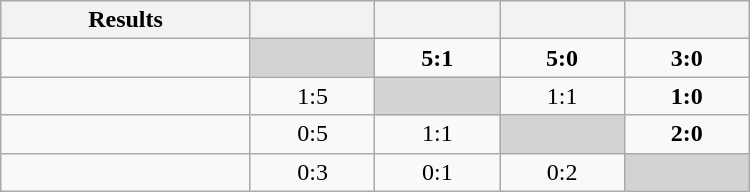<table class=wikitable style="text-align:center" width="500">
<tr>
<th width=33%>Results</th>
<th width=16.5%></th>
<th width=16.5%></th>
<th width=16.5%></th>
<th width=16.5%></th>
</tr>
<tr>
<td align="right"></td>
<td bgcolor=lightgrey></td>
<td><strong>5:1</strong></td>
<td><strong>5:0</strong></td>
<td><strong>3:0</strong></td>
</tr>
<tr>
<td align="right"></td>
<td>1:5</td>
<td bgcolor=lightgrey></td>
<td>1:1</td>
<td><strong>1:0</strong></td>
</tr>
<tr>
<td align="right"></td>
<td>0:5</td>
<td>1:1</td>
<td bgcolor=lightgrey></td>
<td><strong>2:0</strong></td>
</tr>
<tr>
<td align="right"></td>
<td>0:3</td>
<td>0:1</td>
<td>0:2</td>
<td bgcolor=lightgrey></td>
</tr>
</table>
